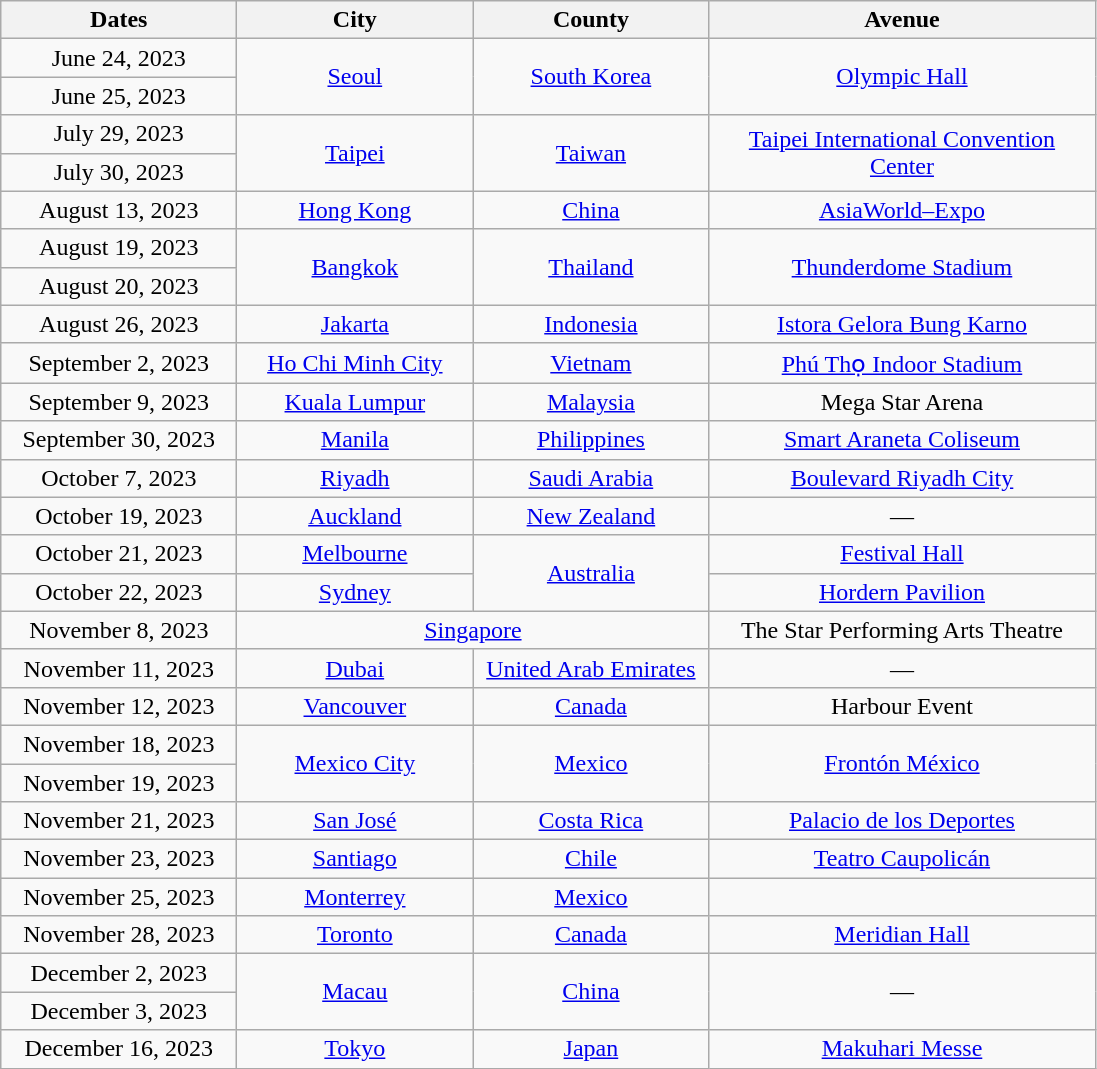<table class="wikitable" style="text-align: center; margin-bottom: 10px;">
<tr>
<th width="150">Dates</th>
<th width="150">City</th>
<th width="150">County</th>
<th width="250">Avenue</th>
</tr>
<tr>
<td>June 24, 2023</td>
<td rowspan="2"><a href='#'>Seoul</a></td>
<td rowspan="2"><a href='#'>South Korea</a></td>
<td rowspan="2"><a href='#'>Olympic Hall</a></td>
</tr>
<tr>
<td>June 25, 2023</td>
</tr>
<tr>
<td>July 29, 2023</td>
<td rowspan="2"><a href='#'>Taipei</a></td>
<td rowspan="2"><a href='#'>Taiwan</a></td>
<td rowspan="2"><a href='#'>Taipei International Convention Center</a></td>
</tr>
<tr>
<td>July 30, 2023</td>
</tr>
<tr>
<td>August 13, 2023</td>
<td><a href='#'>Hong Kong</a></td>
<td><a href='#'>China</a></td>
<td><a href='#'>AsiaWorld–Expo</a></td>
</tr>
<tr>
<td>August 19, 2023</td>
<td rowspan="2"><a href='#'>Bangkok</a></td>
<td rowspan="2"><a href='#'>Thailand</a></td>
<td rowspan="2"><a href='#'>Thunderdome Stadium</a></td>
</tr>
<tr>
<td>August 20, 2023</td>
</tr>
<tr>
<td>August 26, 2023</td>
<td><a href='#'>Jakarta</a></td>
<td><a href='#'>Indonesia</a></td>
<td><a href='#'>Istora Gelora Bung Karno</a></td>
</tr>
<tr>
<td>September 2, 2023</td>
<td><a href='#'>Ho Chi Minh City</a></td>
<td><a href='#'>Vietnam</a></td>
<td><a href='#'>Phú Thọ Indoor Stadium</a></td>
</tr>
<tr>
<td>September 9, 2023</td>
<td><a href='#'>Kuala Lumpur</a></td>
<td><a href='#'>Malaysia</a></td>
<td>Mega Star Arena</td>
</tr>
<tr>
<td>September 30, 2023</td>
<td><a href='#'>Manila</a></td>
<td><a href='#'>Philippines</a></td>
<td><a href='#'>Smart Araneta Coliseum</a></td>
</tr>
<tr>
<td>October 7, 2023</td>
<td><a href='#'>Riyadh</a></td>
<td><a href='#'>Saudi Arabia</a></td>
<td><a href='#'>Boulevard Riyadh City</a></td>
</tr>
<tr>
<td>October 19, 2023</td>
<td><a href='#'>Auckland</a></td>
<td><a href='#'>New Zealand</a></td>
<td>—</td>
</tr>
<tr>
<td>October 21, 2023</td>
<td rowspan="1"><a href='#'>Melbourne</a></td>
<td rowspan="2"><a href='#'>Australia</a></td>
<td rowspan="1"><a href='#'>Festival Hall</a></td>
</tr>
<tr>
<td>October 22, 2023</td>
<td rowspin="1"><a href='#'>Sydney</a></td>
<td rowspan="1"><a href='#'>Hordern Pavilion</a></td>
</tr>
<tr>
<td>November 8, 2023</td>
<td colspan="2"><a href='#'>Singapore</a></td>
<td>The Star Performing Arts Theatre</td>
</tr>
<tr>
<td>November 11, 2023</td>
<td><a href='#'>Dubai</a></td>
<td><a href='#'>United Arab Emirates</a></td>
<td>—</td>
</tr>
<tr>
<td>November 12, 2023</td>
<td><a href='#'>Vancouver</a></td>
<td><a href='#'>Canada</a></td>
<td>Harbour Event</td>
</tr>
<tr>
<td>November 18, 2023</td>
<td rowspan="2"><a href='#'>Mexico City</a></td>
<td rowspan="2"><a href='#'>Mexico</a></td>
<td rowspan="2"><a href='#'>Frontón México</a></td>
</tr>
<tr>
<td>November 19, 2023</td>
</tr>
<tr>
<td>November 21, 2023</td>
<td><a href='#'>San José</a></td>
<td><a href='#'>Costa Rica</a></td>
<td><a href='#'>Palacio de los Deportes</a></td>
</tr>
<tr>
<td>November 23, 2023</td>
<td><a href='#'>Santiago</a></td>
<td><a href='#'>Chile</a></td>
<td><a href='#'>Teatro Caupolicán</a></td>
</tr>
<tr>
<td>November 25, 2023</td>
<td><a href='#'>Monterrey</a></td>
<td><a href='#'>Mexico</a></td>
</tr>
<tr>
<td>November 28, 2023</td>
<td><a href='#'>Toronto</a></td>
<td><a href='#'>Canada</a></td>
<td><a href='#'>Meridian Hall</a></td>
</tr>
<tr>
<td>December 2, 2023</td>
<td rowspan="2"><a href='#'>Macau</a></td>
<td rowspan="2"><a href='#'>China</a></td>
<td rowspan="2">—</td>
</tr>
<tr>
<td>December 3, 2023</td>
</tr>
<tr>
<td>December 16, 2023</td>
<td><a href='#'>Tokyo</a></td>
<td><a href='#'>Japan</a></td>
<td><a href='#'>Makuhari Messe</a></td>
</tr>
</table>
